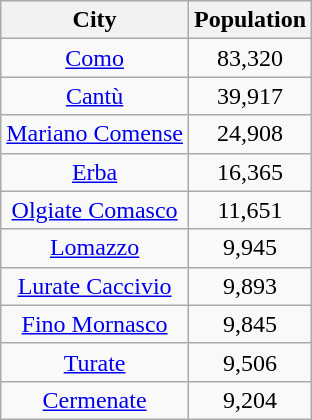<table class="wikitable" style="text-align:center">
<tr>
<th>City</th>
<th>Population</th>
</tr>
<tr>
<td><a href='#'>Como</a></td>
<td>83,320</td>
</tr>
<tr>
<td><a href='#'>Cantù</a></td>
<td>39,917</td>
</tr>
<tr>
<td><a href='#'>Mariano Comense</a></td>
<td>24,908</td>
</tr>
<tr>
<td><a href='#'>Erba</a></td>
<td>16,365</td>
</tr>
<tr>
<td><a href='#'>Olgiate Comasco</a></td>
<td>11,651</td>
</tr>
<tr>
<td><a href='#'>Lomazzo</a></td>
<td>9,945</td>
</tr>
<tr>
<td><a href='#'>Lurate Caccivio</a></td>
<td>9,893</td>
</tr>
<tr>
<td><a href='#'>Fino Mornasco</a></td>
<td>9,845</td>
</tr>
<tr>
<td><a href='#'>Turate</a></td>
<td>9,506</td>
</tr>
<tr>
<td><a href='#'>Cermenate</a></td>
<td>9,204</td>
</tr>
</table>
